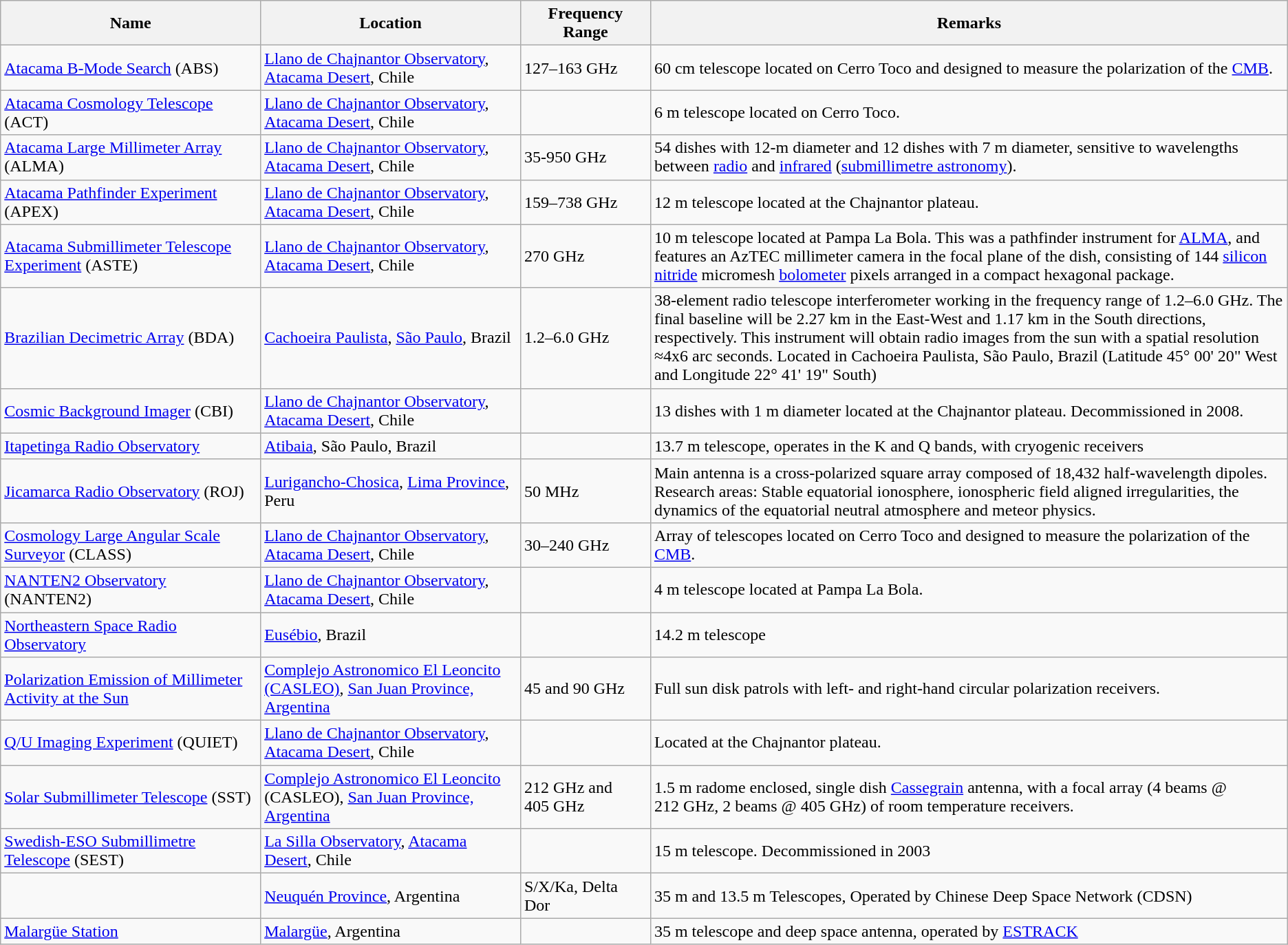<table class="wikitable">
<tr>
<th style="width:20%;">Name</th>
<th style="width:20%;">Location</th>
<th style="width:10%;">Frequency Range</th>
<th style="width:49%;">Remarks</th>
</tr>
<tr>
<td><a href='#'>Atacama B-Mode Search</a> (ABS)</td>
<td><a href='#'>Llano de Chajnantor Observatory</a>, <a href='#'>Atacama Desert</a>, Chile</td>
<td>127–163 GHz</td>
<td>60 cm telescope located on Cerro Toco and designed to measure the polarization of the <a href='#'>CMB</a>.</td>
</tr>
<tr>
<td><a href='#'>Atacama Cosmology Telescope</a> (ACT)</td>
<td><a href='#'>Llano de Chajnantor Observatory</a>, <a href='#'>Atacama Desert</a>, Chile</td>
<td></td>
<td>6 m telescope located on Cerro Toco.</td>
</tr>
<tr>
<td><a href='#'>Atacama Large Millimeter Array</a> (ALMA)</td>
<td><a href='#'>Llano de Chajnantor Observatory</a>, <a href='#'>Atacama Desert</a>, Chile</td>
<td>35-950 GHz</td>
<td>54 dishes with 12-m diameter and 12 dishes with 7 m diameter, sensitive to wavelengths between <a href='#'>radio</a> and <a href='#'>infrared</a> (<a href='#'>submillimetre astronomy</a>).</td>
</tr>
<tr>
<td><a href='#'>Atacama Pathfinder Experiment</a> (APEX)</td>
<td><a href='#'>Llano de Chajnantor Observatory</a>, <a href='#'>Atacama Desert</a>, Chile</td>
<td>159–738 GHz</td>
<td>12 m telescope located at the Chajnantor plateau.</td>
</tr>
<tr>
<td><a href='#'>Atacama Submillimeter Telescope Experiment</a> (ASTE)</td>
<td><a href='#'>Llano de Chajnantor Observatory</a>, <a href='#'>Atacama Desert</a>, Chile</td>
<td>270 GHz</td>
<td>10 m telescope located at Pampa La Bola. This was a pathfinder instrument for <a href='#'>ALMA</a>, and features an AzTEC millimeter camera in the focal plane of the dish, consisting of 144 <a href='#'>silicon nitride</a> micromesh <a href='#'>bolometer</a> pixels arranged in a compact hexagonal package.</td>
</tr>
<tr>
<td><a href='#'>Brazilian Decimetric Array</a> (BDA)</td>
<td><a href='#'>Cachoeira Paulista</a>, <a href='#'>São Paulo</a>, Brazil</td>
<td>1.2–6.0 GHz</td>
<td>38-element radio telescope interferometer working in the frequency range of 1.2–6.0 GHz. The final baseline will be 2.27 km in the East-West and 1.17 km in the South directions, respectively. This instrument will obtain radio images from the sun with a spatial resolution ≈4x6 arc seconds. Located in Cachoeira Paulista, São Paulo, Brazil (Latitude 45° 00' 20" West and Longitude 22° 41' 19" South)</td>
</tr>
<tr>
<td><a href='#'>Cosmic Background Imager</a> (CBI)</td>
<td><a href='#'>Llano de Chajnantor Observatory</a>, <a href='#'>Atacama Desert</a>, Chile</td>
<td></td>
<td>13 dishes with 1 m diameter located at the Chajnantor plateau. Decommissioned in 2008.</td>
</tr>
<tr>
<td><a href='#'>Itapetinga Radio Observatory</a></td>
<td><a href='#'>Atibaia</a>, São Paulo, Brazil</td>
<td></td>
<td>13.7 m telescope, operates in the K and Q bands, with cryogenic receivers</td>
</tr>
<tr>
<td><a href='#'>Jicamarca Radio Observatory</a> (ROJ)</td>
<td><a href='#'>Lurigancho-Chosica</a>, <a href='#'>Lima Province</a>, Peru</td>
<td>50 MHz</td>
<td>Main antenna is a cross-polarized square array composed of 18,432 half-wavelength dipoles. Research areas: Stable equatorial ionosphere, ionospheric field aligned irregularities, the dynamics of the equatorial neutral atmosphere and meteor physics.</td>
</tr>
<tr>
<td><a href='#'>Cosmology Large Angular Scale Surveyor</a> (CLASS)</td>
<td><a href='#'>Llano de Chajnantor Observatory</a>, <a href='#'>Atacama Desert</a>, Chile</td>
<td>30–240 GHz</td>
<td>Array of telescopes located on Cerro Toco and designed to measure the polarization of the <a href='#'>CMB</a>.</td>
</tr>
<tr>
<td><a href='#'>NANTEN2 Observatory</a> (NANTEN2)</td>
<td><a href='#'>Llano de Chajnantor Observatory</a>, <a href='#'>Atacama Desert</a>, Chile</td>
<td></td>
<td>4 m telescope located at Pampa La Bola.</td>
</tr>
<tr>
<td><a href='#'>Northeastern Space Radio Observatory</a></td>
<td><a href='#'>Eusébio</a>, Brazil</td>
<td></td>
<td>14.2 m telescope</td>
</tr>
<tr>
<td><a href='#'>Polarization Emission of Millimeter Activity at the Sun</a></td>
<td><a href='#'>Complejo Astronomico El Leoncito (CASLEO)</a>, <a href='#'>San Juan Province, Argentina</a></td>
<td>45 and 90 GHz</td>
<td>Full sun disk patrols with left- and right-hand circular polarization receivers.</td>
</tr>
<tr>
<td><a href='#'>Q/U Imaging Experiment</a> (QUIET)</td>
<td><a href='#'>Llano de Chajnantor Observatory</a>, <a href='#'>Atacama Desert</a>, Chile</td>
<td></td>
<td>Located at the Chajnantor plateau.</td>
</tr>
<tr>
<td><a href='#'>Solar Submillimeter Telescope</a> (SST)</td>
<td><a href='#'>Complejo Astronomico El Leoncito</a> (CASLEO), <a href='#'>San Juan Province, Argentina</a></td>
<td>212 GHz and 405 GHz</td>
<td>1.5 m radome enclosed, single dish <a href='#'>Cassegrain</a> antenna, with a focal array (4 beams @ 212 GHz, 2 beams @ 405 GHz) of room temperature receivers.</td>
</tr>
<tr>
<td><a href='#'>Swedish-ESO Submillimetre Telescope</a> (SEST)</td>
<td><a href='#'>La Silla Observatory</a>, <a href='#'>Atacama Desert</a>, Chile</td>
<td></td>
<td>15 m telescope. Decommissioned in 2003</td>
</tr>
<tr>
<td></td>
<td><a href='#'>Neuquén Province</a>, Argentina</td>
<td>S/X/Ka, Delta Dor</td>
<td>35 m and 13.5 m Telescopes, Operated by Chinese Deep Space Network (CDSN)</td>
</tr>
<tr>
<td><a href='#'>Malargüe Station</a></td>
<td><a href='#'>Malargüe</a>, Argentina</td>
<td></td>
<td>35 m telescope and deep space antenna, operated by <a href='#'>ESTRACK</a></td>
</tr>
</table>
